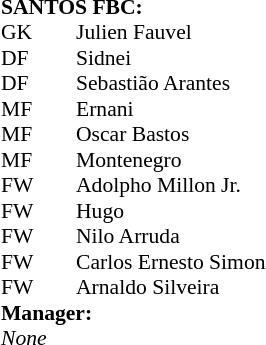<table style="font-size:90%" cellspacing="0" cellpadding="0">
<tr>
<td colspan="4"><strong>SANTOS FBC:</strong></td>
</tr>
<tr>
<th width=25></th>
<th width=25></th>
</tr>
<tr>
<td>GK</td>
<td></td>
<td> Julien Fauvel</td>
</tr>
<tr>
<td>DF</td>
<td></td>
<td> Sidnei</td>
</tr>
<tr>
<td>DF</td>
<td></td>
<td> Sebastião Arantes</td>
</tr>
<tr>
<td>MF</td>
<td></td>
<td> Ernani</td>
</tr>
<tr>
<td>MF</td>
<td></td>
<td> Oscar Bastos</td>
</tr>
<tr>
<td>MF</td>
<td></td>
<td> Montenegro</td>
</tr>
<tr>
<td>FW</td>
<td></td>
<td> Adolpho Millon Jr.</td>
</tr>
<tr>
<td>FW</td>
<td></td>
<td> Hugo</td>
</tr>
<tr>
<td>FW</td>
<td></td>
<td> Nilo Arruda</td>
</tr>
<tr>
<td>FW</td>
<td></td>
<td> Carlos Ernesto Simon</td>
</tr>
<tr>
<td>FW</td>
<td></td>
<td> Arnaldo Silveira</td>
</tr>
<tr>
<td colspan=3><strong>Manager:</strong></td>
</tr>
<tr>
<td colspan=4><em>None</em></td>
</tr>
</table>
